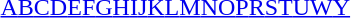<table id="toc" class="toc" summary="Class">
<tr>
<th></th>
</tr>
<tr>
<td style="text-align:center;"><a href='#'>A</a><a href='#'>B</a><a href='#'>C</a><a href='#'>D</a><a href='#'>E</a><a href='#'>F</a><a href='#'>G</a><a href='#'>H</a><a href='#'>I</a><a href='#'>J</a><a href='#'>K</a><a href='#'>L</a><a href='#'>M</a><a href='#'>N</a><a href='#'>O</a><a href='#'>P</a><a href='#'>R</a><a href='#'>S</a><a href='#'>T</a><a href='#'>U</a><a href='#'>W</a><a href='#'>Y</a></td>
</tr>
</table>
